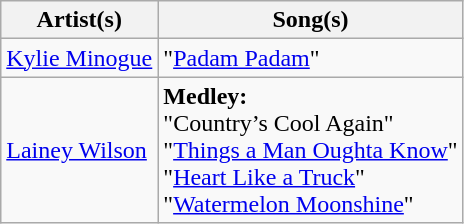<table class="wikitable plainrowheaders">
<tr>
<th scope="col">Artist(s)</th>
<th scope="col">Song(s)</th>
</tr>
<tr>
<td><a href='#'>Kylie Minogue</a></td>
<td>"<a href='#'>Padam Padam</a>"</td>
</tr>
<tr>
<td><a href='#'>Lainey Wilson</a></td>
<td><strong>Medley:</strong><br>"Country’s Cool Again"<br>"<a href='#'>Things a Man Oughta Know</a>"<br>"<a href='#'>Heart Like a Truck</a>"<br>"<a href='#'>Watermelon Moonshine</a>"</td>
</tr>
</table>
